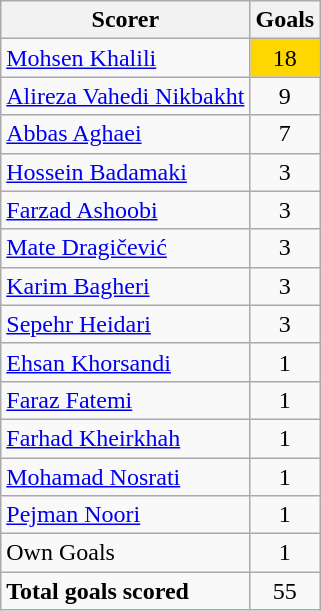<table class="wikitable">
<tr>
<th>Scorer</th>
<th>Goals</th>
</tr>
<tr>
<td> <a href='#'>Mohsen Khalili</a></td>
<td style="text-align:center; background:Gold">18</td>
</tr>
<tr>
<td> <a href='#'>Alireza Vahedi Nikbakht</a></td>
<td style="text-align:center;">9</td>
</tr>
<tr>
<td> <a href='#'>Abbas Aghaei</a></td>
<td style="text-align:center;">7</td>
</tr>
<tr>
<td> <a href='#'>Hossein Badamaki</a></td>
<td style="text-align:center;">3</td>
</tr>
<tr>
<td> <a href='#'>Farzad Ashoobi</a></td>
<td style="text-align:center;">3</td>
</tr>
<tr>
<td> <a href='#'>Mate Dragičević</a></td>
<td style="text-align:center;">3</td>
</tr>
<tr>
<td> <a href='#'>Karim Bagheri</a></td>
<td style="text-align:center;">3</td>
</tr>
<tr>
<td> <a href='#'>Sepehr Heidari</a></td>
<td style="text-align:center;">3</td>
</tr>
<tr>
<td> <a href='#'>Ehsan Khorsandi</a></td>
<td style="text-align:center;">1</td>
</tr>
<tr>
<td> <a href='#'>Faraz Fatemi</a></td>
<td style="text-align:center;">1</td>
</tr>
<tr>
<td> <a href='#'>Farhad Kheirkhah</a></td>
<td style="text-align:center;">1</td>
</tr>
<tr>
<td> <a href='#'>Mohamad Nosrati</a></td>
<td style="text-align:center;">1</td>
</tr>
<tr>
<td> <a href='#'>Pejman Noori</a></td>
<td style="text-align:center;">1</td>
</tr>
<tr>
<td>Own Goals</td>
<td style="text-align:center;">1</td>
</tr>
<tr>
<td><strong>Total goals scored</strong></td>
<td style="text-align:center;">55</td>
</tr>
</table>
